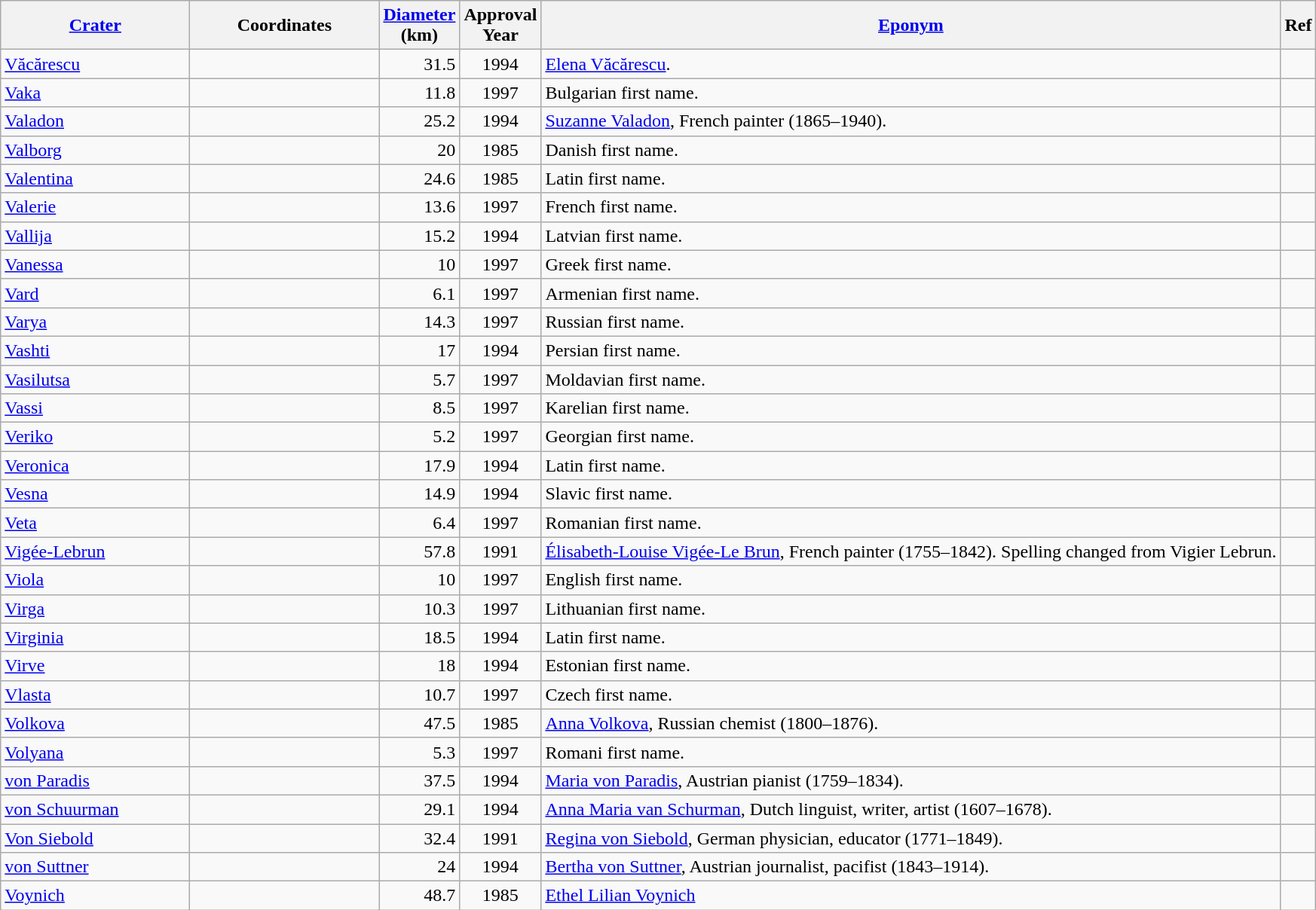<table class="wikitable sortable" style="min-width: 90%">
<tr>
<th style="width:10em"><a href='#'>Crater</a></th>
<th style="width:10em">Coordinates</th>
<th><a href='#'>Diameter</a><br>(km)</th>
<th>Approval<br>Year</th>
<th class="unsortable"><a href='#'>Eponym</a></th>
<th class="unsortable">Ref</th>
</tr>
<tr id="Văcărescu">
<td><a href='#'>Văcărescu</a></td>
<td></td>
<td align=right>31.5</td>
<td align=center>1994</td>
<td><a href='#'>Elena Văcărescu</a>.</td>
<td></td>
</tr>
<tr id="Vaka">
<td><a href='#'>Vaka</a></td>
<td></td>
<td align=right>11.8</td>
<td align=center>1997</td>
<td>Bulgarian first name.</td>
<td></td>
</tr>
<tr id="Valadon">
<td><a href='#'>Valadon</a></td>
<td></td>
<td align=right>25.2</td>
<td align=center>1994</td>
<td><a href='#'>Suzanne Valadon</a>, French painter (1865–1940).</td>
<td></td>
</tr>
<tr id="Valborg">
<td><a href='#'>Valborg</a></td>
<td></td>
<td align=right>20</td>
<td align=center>1985</td>
<td>Danish first name.</td>
<td></td>
</tr>
<tr id="Valentina">
<td><a href='#'>Valentina</a></td>
<td></td>
<td align=right>24.6</td>
<td align=center>1985</td>
<td>Latin first name.</td>
<td></td>
</tr>
<tr id="Valerie">
<td><a href='#'>Valerie</a></td>
<td></td>
<td align=right>13.6</td>
<td align=center>1997</td>
<td>French first name.</td>
<td></td>
</tr>
<tr id="Vallija">
<td><a href='#'>Vallija</a></td>
<td></td>
<td align=right>15.2</td>
<td align=center>1994</td>
<td>Latvian first name.</td>
<td></td>
</tr>
<tr id="Vanessa">
<td><a href='#'>Vanessa</a></td>
<td></td>
<td align=right>10</td>
<td align=center>1997</td>
<td>Greek first name.</td>
<td></td>
</tr>
<tr id="Vard">
<td><a href='#'>Vard</a></td>
<td></td>
<td align=right>6.1</td>
<td align=center>1997</td>
<td>Armenian first name.</td>
<td></td>
</tr>
<tr id="Varya">
<td><a href='#'>Varya</a></td>
<td></td>
<td align=right>14.3</td>
<td align=center>1997</td>
<td>Russian first name.</td>
<td></td>
</tr>
<tr id="Vashti">
<td><a href='#'>Vashti</a></td>
<td></td>
<td align=right>17</td>
<td align=center>1994</td>
<td>Persian first name.</td>
<td></td>
</tr>
<tr id="Vasilutsa">
<td><a href='#'>Vasilutsa</a></td>
<td></td>
<td align=right>5.7</td>
<td align=center>1997</td>
<td>Moldavian first name.</td>
<td></td>
</tr>
<tr id="Vassi">
<td><a href='#'>Vassi</a></td>
<td></td>
<td align=right>8.5</td>
<td align=center>1997</td>
<td>Karelian first name.</td>
<td></td>
</tr>
<tr id="Veriko">
<td><a href='#'>Veriko</a></td>
<td></td>
<td align=right>5.2</td>
<td align=center>1997</td>
<td>Georgian first name.</td>
<td></td>
</tr>
<tr id="Veronica">
<td><a href='#'>Veronica</a></td>
<td></td>
<td align=right>17.9</td>
<td align=center>1994</td>
<td>Latin first name.</td>
<td></td>
</tr>
<tr id="Vesna">
<td><a href='#'>Vesna</a></td>
<td></td>
<td align=right>14.9</td>
<td align=center>1994</td>
<td>Slavic first name.</td>
<td></td>
</tr>
<tr id="Veta">
<td><a href='#'>Veta</a></td>
<td></td>
<td align=right>6.4</td>
<td align=center>1997</td>
<td>Romanian first name.</td>
<td></td>
</tr>
<tr id="Vigée-Lebrun">
<td><a href='#'>Vigée-Lebrun</a></td>
<td></td>
<td align=right>57.8</td>
<td align=center>1991</td>
<td><a href='#'>Élisabeth-Louise Vigée-Le Brun</a>, French painter (1755–1842). Spelling changed from Vigier Lebrun.</td>
<td></td>
</tr>
<tr id="Viola">
<td><a href='#'>Viola</a></td>
<td></td>
<td align=right>10</td>
<td align=center>1997</td>
<td>English first name.</td>
<td></td>
</tr>
<tr id="Virga">
<td><a href='#'>Virga</a></td>
<td></td>
<td align=right>10.3</td>
<td align=center>1997</td>
<td>Lithuanian first name.</td>
<td></td>
</tr>
<tr id="Virginia">
<td><a href='#'>Virginia</a></td>
<td></td>
<td align=right>18.5</td>
<td align=center>1994</td>
<td>Latin first name.</td>
<td></td>
</tr>
<tr id="Virve">
<td><a href='#'>Virve</a></td>
<td></td>
<td align=right>18</td>
<td align=center>1994</td>
<td>Estonian first name.</td>
<td></td>
</tr>
<tr id="Vlasta">
<td><a href='#'>Vlasta</a></td>
<td></td>
<td align=right>10.7</td>
<td align=center>1997</td>
<td>Czech first name.</td>
<td></td>
</tr>
<tr id="Volkova">
<td><a href='#'>Volkova</a></td>
<td></td>
<td align=right>47.5</td>
<td align=center>1985</td>
<td><a href='#'>Anna Volkova</a>, Russian chemist (1800–1876).</td>
<td></td>
</tr>
<tr id="Volyana">
<td><a href='#'>Volyana</a></td>
<td></td>
<td align=right>5.3</td>
<td align=center>1997</td>
<td>Romani first name.</td>
<td></td>
</tr>
<tr id="von Paradis">
<td><a href='#'>von Paradis</a></td>
<td></td>
<td align=right>37.5</td>
<td align=center>1994</td>
<td><a href='#'>Maria von Paradis</a>, Austrian pianist (1759–1834).</td>
<td></td>
</tr>
<tr id="von Schuurman">
<td><a href='#'>von Schuurman</a></td>
<td></td>
<td align=right>29.1</td>
<td align=center>1994</td>
<td><a href='#'>Anna Maria van Schurman</a>, Dutch linguist, writer, artist (1607–1678).</td>
<td></td>
</tr>
<tr id="Von Siebold">
<td><a href='#'>Von Siebold</a></td>
<td></td>
<td align=right>32.4</td>
<td align=center>1991</td>
<td><a href='#'>Regina von Siebold</a>, German physician, educator (1771–1849).</td>
<td></td>
</tr>
<tr id="von Suttner">
<td><a href='#'>von Suttner</a></td>
<td></td>
<td align=right>24</td>
<td align=center>1994</td>
<td><a href='#'>Bertha von Suttner</a>, Austrian journalist, pacifist (1843–1914).</td>
<td></td>
</tr>
<tr id="Voynich">
<td><a href='#'>Voynich</a></td>
<td></td>
<td align=right>48.7</td>
<td align=center>1985</td>
<td><a href='#'>Ethel Lilian Voynich</a></td>
<td></td>
</tr>
</table>
